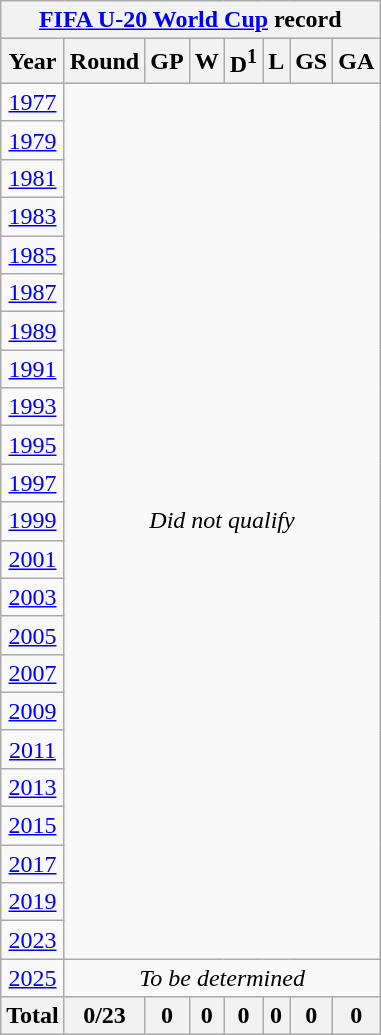<table class="wikitable" style="text-align: center;">
<tr>
<th colspan=8><a href='#'>FIFA U-20 World Cup</a> record</th>
</tr>
<tr>
<th>Year</th>
<th>Round</th>
<th>GP</th>
<th>W</th>
<th>D<sup>1</sup></th>
<th>L</th>
<th>GS</th>
<th>GA</th>
</tr>
<tr>
<td> <a href='#'>1977</a></td>
<td colspan=7 rowspan=23><em>Did not qualify</em></td>
</tr>
<tr>
<td> <a href='#'>1979</a></td>
</tr>
<tr>
<td> <a href='#'>1981</a></td>
</tr>
<tr>
<td> <a href='#'>1983</a></td>
</tr>
<tr>
<td> <a href='#'>1985</a></td>
</tr>
<tr>
<td> <a href='#'>1987</a></td>
</tr>
<tr>
<td> <a href='#'>1989</a></td>
</tr>
<tr>
<td> <a href='#'>1991</a></td>
</tr>
<tr>
<td> <a href='#'>1993</a></td>
</tr>
<tr>
<td> <a href='#'>1995</a></td>
</tr>
<tr>
<td> <a href='#'>1997</a></td>
</tr>
<tr>
<td> <a href='#'>1999</a></td>
</tr>
<tr>
<td> <a href='#'>2001</a></td>
</tr>
<tr>
<td> <a href='#'>2003</a></td>
</tr>
<tr>
<td> <a href='#'>2005</a></td>
</tr>
<tr>
<td> <a href='#'>2007</a></td>
</tr>
<tr>
<td> <a href='#'>2009</a></td>
</tr>
<tr>
<td> <a href='#'>2011</a></td>
</tr>
<tr>
<td> <a href='#'>2013</a></td>
</tr>
<tr>
<td> <a href='#'>2015</a></td>
</tr>
<tr>
<td> <a href='#'>2017</a></td>
</tr>
<tr>
<td> <a href='#'>2019</a></td>
</tr>
<tr>
<td> <a href='#'>2023</a></td>
</tr>
<tr>
<td> <a href='#'>2025</a></td>
<td colspan="7"><em>To be determined</em></td>
</tr>
<tr>
<th><strong>Total</strong></th>
<th>0/23</th>
<th>0</th>
<th>0</th>
<th>0</th>
<th>0</th>
<th>0</th>
<th>0</th>
</tr>
</table>
